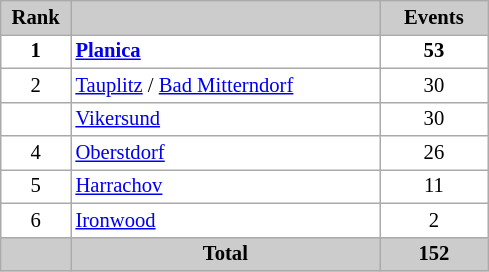<table class="wikitable plainrowheaders" style="background:#fff; font-size:86%; line-height:16px; border:grey solid 1px; border-collapse:collapse;">
<tr style="background:#ccc; text-align:center;">
<th style="background:#ccc;" width="40">Rank</th>
<th style="background:#ccc;" width="200"></th>
<th style="background:#ccc;" width="65">Events</th>
</tr>
<tr style="text-align:center">
<td style="text-align:center"><strong>1</strong></td>
<td style="text-align:left"> <strong><a href='#'>Planica</a></strong></td>
<td><strong>53</strong></td>
</tr>
<tr style="text-align:center">
<td style="text-align:center">2</td>
<td style="text-align:left"> <a href='#'>Tauplitz</a> / <a href='#'>Bad Mitterndorf</a></td>
<td>30</td>
</tr>
<tr style="text-align:center">
<td style="text-align:center"></td>
<td style="text-align:left"> <a href='#'>Vikersund</a></td>
<td>30</td>
</tr>
<tr style="text-align:center">
<td style="text-align:center">4</td>
<td style="text-align:left"> <a href='#'>Oberstdorf</a></td>
<td>26</td>
</tr>
<tr style="text-align:center">
<td style="text-align:center">5</td>
<td style="text-align:left"> <a href='#'>Harrachov</a></td>
<td>11</td>
</tr>
<tr style="text-align:center">
<td style="text-align:center">6</td>
<td style="text-align:left"> <a href='#'>Ironwood</a></td>
<td>2</td>
</tr>
<tr style="text-align:center; background:#D3D3D3">
<th style="background:#ccc;"></th>
<th style="background:#ccc;">Total</th>
<th style="background:#ccc;">152</th>
</tr>
</table>
